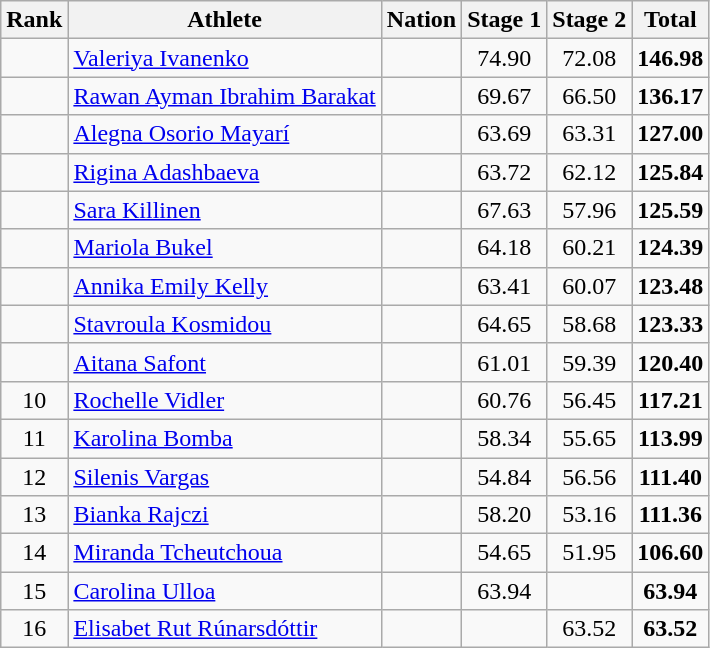<table class="wikitable sortable" style="text-align:center">
<tr>
<th>Rank</th>
<th>Athlete</th>
<th>Nation</th>
<th>Stage 1</th>
<th>Stage 2</th>
<th>Total</th>
</tr>
<tr>
<td></td>
<td align=left><a href='#'>Valeriya Ivanenko</a></td>
<td align=left></td>
<td>74.90</td>
<td>72.08</td>
<td><strong>146.98</strong></td>
</tr>
<tr>
<td></td>
<td align=left><a href='#'>Rawan Ayman Ibrahim Barakat</a></td>
<td align=left></td>
<td>69.67</td>
<td>66.50</td>
<td><strong>136.17</strong></td>
</tr>
<tr>
<td></td>
<td align=left><a href='#'>Alegna Osorio Mayarí</a></td>
<td align=left></td>
<td>63.69</td>
<td>63.31</td>
<td><strong>127.00</strong></td>
</tr>
<tr>
<td></td>
<td align=left><a href='#'>Rigina Adashbaeva</a></td>
<td align=left></td>
<td>63.72</td>
<td>62.12</td>
<td><strong>125.84</strong></td>
</tr>
<tr>
<td></td>
<td align=left><a href='#'>Sara Killinen</a></td>
<td align=left></td>
<td>67.63</td>
<td>57.96</td>
<td><strong>125.59</strong></td>
</tr>
<tr>
<td></td>
<td align=left><a href='#'>Mariola Bukel</a></td>
<td align=left></td>
<td>64.18</td>
<td>60.21</td>
<td><strong>124.39</strong></td>
</tr>
<tr>
<td></td>
<td align=left><a href='#'>Annika Emily Kelly</a></td>
<td align=left></td>
<td>63.41</td>
<td>60.07</td>
<td><strong>123.48</strong></td>
</tr>
<tr>
<td></td>
<td align=left><a href='#'>Stavroula Kosmidou</a></td>
<td align=left></td>
<td>64.65</td>
<td>58.68</td>
<td><strong>123.33</strong></td>
</tr>
<tr>
<td></td>
<td align=left><a href='#'>Aitana Safont</a></td>
<td align=left></td>
<td>61.01</td>
<td>59.39</td>
<td><strong>120.40</strong></td>
</tr>
<tr>
<td>10</td>
<td align=left><a href='#'>Rochelle Vidler</a></td>
<td align=left></td>
<td>60.76</td>
<td>56.45</td>
<td><strong>117.21</strong></td>
</tr>
<tr>
<td>11</td>
<td align=left><a href='#'>Karolina Bomba</a></td>
<td align=left></td>
<td>58.34</td>
<td>55.65</td>
<td><strong>113.99</strong></td>
</tr>
<tr>
<td>12</td>
<td align=left><a href='#'>Silenis Vargas</a></td>
<td align=left></td>
<td>54.84</td>
<td>56.56</td>
<td><strong>111.40</strong></td>
</tr>
<tr>
<td>13</td>
<td align=left><a href='#'>Bianka Rajczi</a></td>
<td align=left></td>
<td>58.20</td>
<td>53.16</td>
<td><strong>111.36</strong></td>
</tr>
<tr>
<td>14</td>
<td align=left><a href='#'>Miranda Tcheutchoua</a></td>
<td align=left></td>
<td>54.65</td>
<td>51.95</td>
<td><strong>106.60</strong></td>
</tr>
<tr>
<td>15</td>
<td align=left><a href='#'>Carolina Ulloa</a></td>
<td align=left></td>
<td>63.94</td>
<td></td>
<td><strong>63.94</strong></td>
</tr>
<tr>
<td>16</td>
<td align=left><a href='#'>Elisabet Rut Rúnarsdóttir</a></td>
<td align=left></td>
<td></td>
<td>63.52</td>
<td><strong>63.52</strong></td>
</tr>
</table>
